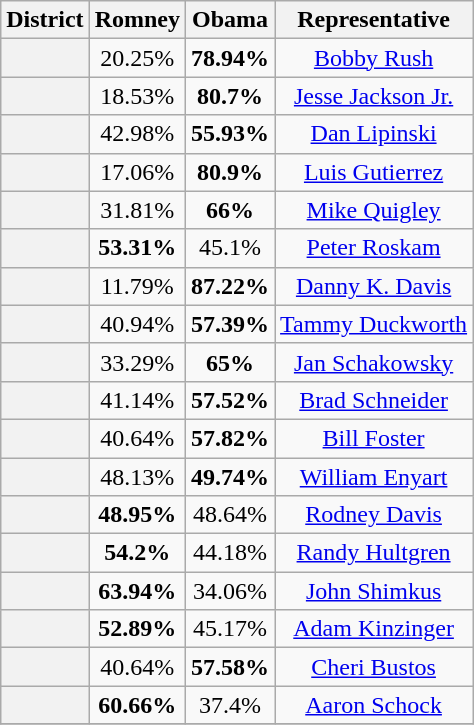<table class=wikitable>
<tr>
<th>District</th>
<th>Romney</th>
<th>Obama</th>
<th>Representative</th>
</tr>
<tr align=center>
<th></th>
<td>20.25%</td>
<td><strong>78.94%</strong></td>
<td><a href='#'>Bobby Rush</a></td>
</tr>
<tr align=center>
<th></th>
<td>18.53%</td>
<td><strong>80.7%</strong></td>
<td><a href='#'>Jesse Jackson Jr.</a></td>
</tr>
<tr align=center>
<th></th>
<td>42.98%</td>
<td><strong>55.93%</strong></td>
<td><a href='#'>Dan Lipinski</a></td>
</tr>
<tr align=center>
<th></th>
<td>17.06%</td>
<td><strong>80.9%</strong></td>
<td><a href='#'>Luis Gutierrez</a></td>
</tr>
<tr align=center>
<th></th>
<td>31.81%</td>
<td><strong>66%</strong></td>
<td><a href='#'>Mike Quigley</a></td>
</tr>
<tr align=center>
<th></th>
<td><strong>53.31%</strong></td>
<td>45.1%</td>
<td><a href='#'>Peter Roskam</a></td>
</tr>
<tr align=center>
<th></th>
<td>11.79%</td>
<td><strong>87.22%</strong></td>
<td><a href='#'>Danny K. Davis</a></td>
</tr>
<tr align=center>
<th></th>
<td>40.94%</td>
<td><strong>57.39%</strong></td>
<td><a href='#'>Tammy Duckworth</a></td>
</tr>
<tr align=center>
<th></th>
<td>33.29%</td>
<td><strong>65%</strong></td>
<td><a href='#'>Jan Schakowsky</a></td>
</tr>
<tr align=center>
<th></th>
<td>41.14%</td>
<td><strong>57.52%</strong></td>
<td><a href='#'>Brad Schneider</a></td>
</tr>
<tr align=center>
<th></th>
<td>40.64%</td>
<td><strong>57.82%</strong></td>
<td><a href='#'>Bill Foster</a></td>
</tr>
<tr align=center>
<th></th>
<td>48.13%</td>
<td><strong>49.74%</strong></td>
<td><a href='#'>William Enyart</a></td>
</tr>
<tr align=center>
<th></th>
<td><strong>48.95%</strong></td>
<td>48.64%</td>
<td><a href='#'>Rodney Davis</a></td>
</tr>
<tr align=center>
<th></th>
<td><strong>54.2%</strong></td>
<td>44.18%</td>
<td><a href='#'>Randy Hultgren</a></td>
</tr>
<tr align=center>
<th></th>
<td><strong>63.94%</strong></td>
<td>34.06%</td>
<td><a href='#'>John Shimkus</a></td>
</tr>
<tr align=center>
<th></th>
<td><strong>52.89%</strong></td>
<td>45.17%</td>
<td><a href='#'>Adam Kinzinger</a></td>
</tr>
<tr align=center>
<th></th>
<td>40.64%</td>
<td><strong>57.58%</strong></td>
<td><a href='#'>Cheri Bustos</a></td>
</tr>
<tr align=center>
<th></th>
<td><strong>60.66%</strong></td>
<td>37.4%</td>
<td><a href='#'>Aaron Schock</a></td>
</tr>
<tr align=center>
</tr>
</table>
